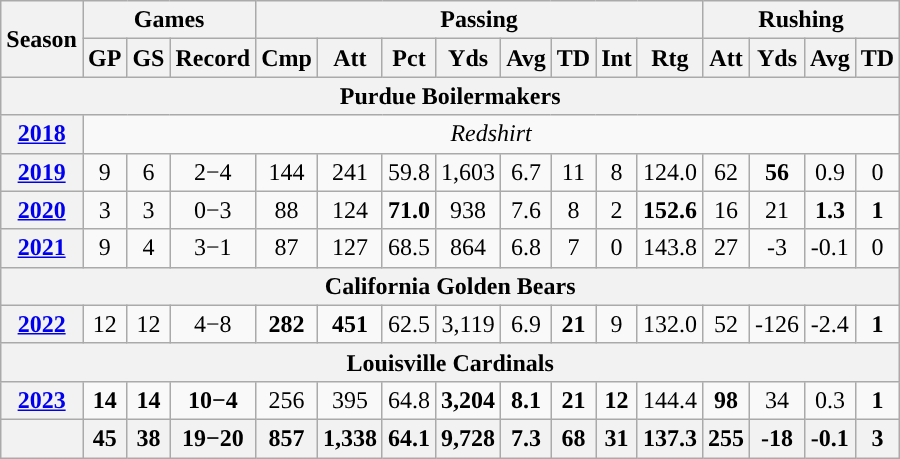<table class="wikitable" style="text-align:center;">
<tr>
<th rowspan="2">Season</th>
<th colspan="3">Games</th>
<th colspan="8">Passing</th>
<th colspan="5">Rushing</th>
</tr>
<tr>
<th>GP</th>
<th>GS</th>
<th>Record</th>
<th>Cmp</th>
<th>Att</th>
<th>Pct</th>
<th>Yds</th>
<th>Avg</th>
<th>TD</th>
<th>Int</th>
<th>Rtg</th>
<th>Att</th>
<th>Yds</th>
<th>Avg</th>
<th>TD</th>
</tr>
<tr>
<th colspan="16">Purdue Boilermakers</th>
</tr>
<tr>
<th><a href='#'>2018</a></th>
<td colspan="15"><em>Redshirt </em></td>
</tr>
<tr>
<th><a href='#'>2019</a></th>
<td>9</td>
<td>6</td>
<td>2−4</td>
<td>144</td>
<td>241</td>
<td>59.8</td>
<td>1,603</td>
<td>6.7</td>
<td>11</td>
<td>8</td>
<td>124.0</td>
<td>62</td>
<td><strong>56</strong></td>
<td>0.9</td>
<td>0</td>
</tr>
<tr>
<th><a href='#'>2020</a></th>
<td>3</td>
<td>3</td>
<td>0−3</td>
<td>88</td>
<td>124</td>
<td><strong>71.0</strong></td>
<td>938</td>
<td>7.6</td>
<td>8</td>
<td>2</td>
<td><strong>152.6</strong></td>
<td>16</td>
<td>21</td>
<td><strong>1.3</strong></td>
<td><strong>1</strong></td>
</tr>
<tr>
<th><a href='#'>2021</a></th>
<td>9</td>
<td>4</td>
<td>3−1</td>
<td>87</td>
<td>127</td>
<td>68.5</td>
<td>864</td>
<td>6.8</td>
<td>7</td>
<td>0</td>
<td>143.8</td>
<td>27</td>
<td>-3</td>
<td>-0.1</td>
<td>0</td>
</tr>
<tr>
<th colspan="16">California Golden Bears</th>
</tr>
<tr>
<th><a href='#'>2022</a></th>
<td>12</td>
<td>12</td>
<td>4−8</td>
<td><strong>282</strong></td>
<td><strong>451</strong></td>
<td>62.5</td>
<td>3,119</td>
<td>6.9</td>
<td><strong>21</strong></td>
<td>9</td>
<td>132.0</td>
<td>52</td>
<td>-126</td>
<td>-2.4</td>
<td><strong>1</strong></td>
</tr>
<tr>
<th colspan="16">Louisville Cardinals</th>
</tr>
<tr>
<th><a href='#'>2023</a></th>
<td><strong>14</strong></td>
<td><strong>14</strong></td>
<td><strong>10−4</strong></td>
<td>256</td>
<td>395</td>
<td>64.8</td>
<td><strong>3,204</strong></td>
<td><strong>8.1</strong></td>
<td><strong>21</strong></td>
<td><strong>12</strong></td>
<td>144.4</td>
<td><strong>98</strong></td>
<td>34</td>
<td>0.3</td>
<td><strong>1</strong></td>
</tr>
<tr>
<th></th>
<th>45</th>
<th>38</th>
<th>19−20</th>
<th>857</th>
<th>1,338</th>
<th>64.1</th>
<th>9,728</th>
<th>7.3</th>
<th>68</th>
<th>31</th>
<th>137.3</th>
<th>255</th>
<th>-18</th>
<th>-0.1</th>
<th>3</th>
</tr>
</table>
